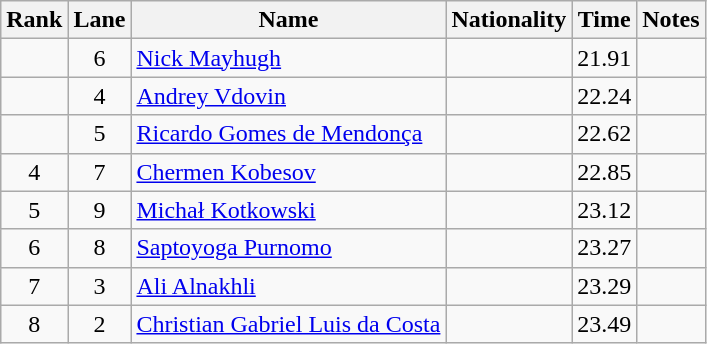<table class="wikitable sortable" style="text-align:center">
<tr>
<th>Rank</th>
<th>Lane</th>
<th>Name</th>
<th>Nationality</th>
<th>Time</th>
<th>Notes</th>
</tr>
<tr>
<td></td>
<td>6</td>
<td align="left"><a href='#'>Nick Mayhugh</a></td>
<td align="left"></td>
<td>21.91</td>
<td><strong></strong></td>
</tr>
<tr>
<td></td>
<td>4</td>
<td align="left"><a href='#'>Andrey Vdovin</a></td>
<td align="left"></td>
<td>22.24</td>
<td></td>
</tr>
<tr>
<td></td>
<td>5</td>
<td align="left"><a href='#'>Ricardo Gomes de Mendonça</a></td>
<td align="left"></td>
<td>22.62</td>
<td></td>
</tr>
<tr>
<td>4</td>
<td>7</td>
<td align="left"><a href='#'>Chermen Kobesov</a></td>
<td align="left"></td>
<td>22.85</td>
<td></td>
</tr>
<tr>
<td>5</td>
<td>9</td>
<td align="left"><a href='#'>Michał Kotkowski</a></td>
<td align="left"></td>
<td>23.12</td>
<td></td>
</tr>
<tr>
<td>6</td>
<td>8</td>
<td align="left"><a href='#'>Saptoyoga Purnomo</a></td>
<td align="left"></td>
<td>23.27</td>
<td></td>
</tr>
<tr>
<td>7</td>
<td>3</td>
<td align="left"><a href='#'>Ali Alnakhli</a></td>
<td align="left"></td>
<td>23.29</td>
<td></td>
</tr>
<tr>
<td>8</td>
<td>2</td>
<td align="left"><a href='#'>Christian Gabriel Luis da Costa</a></td>
<td align="left"></td>
<td>23.49</td>
<td></td>
</tr>
</table>
